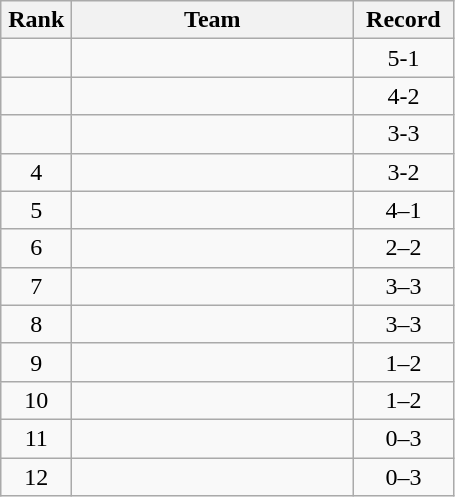<table class="wikitable" style="text-align: center;">
<tr>
<th width=40>Rank</th>
<th width=180>Team</th>
<th width=60>Record</th>
</tr>
<tr>
<td></td>
<td align=left></td>
<td>5-1</td>
</tr>
<tr>
<td></td>
<td align=left></td>
<td>4-2</td>
</tr>
<tr>
<td></td>
<td align=left></td>
<td>3-3</td>
</tr>
<tr>
<td>4</td>
<td align=left></td>
<td>3-2</td>
</tr>
<tr>
<td>5</td>
<td align=left></td>
<td>4–1</td>
</tr>
<tr>
<td>6</td>
<td align=left></td>
<td>2–2</td>
</tr>
<tr>
<td>7</td>
<td align=left></td>
<td>3–3</td>
</tr>
<tr>
<td>8</td>
<td align=left></td>
<td>3–3</td>
</tr>
<tr>
<td>9</td>
<td align=left></td>
<td>1–2</td>
</tr>
<tr>
<td>10</td>
<td align=left></td>
<td>1–2</td>
</tr>
<tr>
<td>11</td>
<td align=left></td>
<td>0–3</td>
</tr>
<tr>
<td>12</td>
<td align=left></td>
<td>0–3</td>
</tr>
</table>
